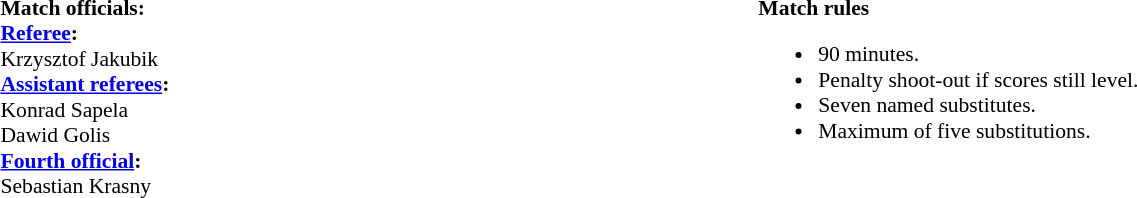<table style="width:100%;font-size:90%">
<tr>
<td><br><strong>Match officials:</strong><br>
<strong><a href='#'>Referee</a>:</strong>
<br>Krzysztof Jakubik
<br><strong><a href='#'>Assistant referees</a>:</strong>
<br>Konrad Sapela
<br>Dawid Golis
<br><strong><a href='#'>Fourth official</a>:</strong>
<br>Sebastian Krasny</td>
<td style="width:60%; vertical-align:top;"><br><strong>Match rules</strong><ul><li>90 minutes.</li><li>Penalty shoot-out if scores still level.</li><li>Seven named substitutes.</li><li>Maximum of five substitutions.</li></ul></td>
</tr>
</table>
